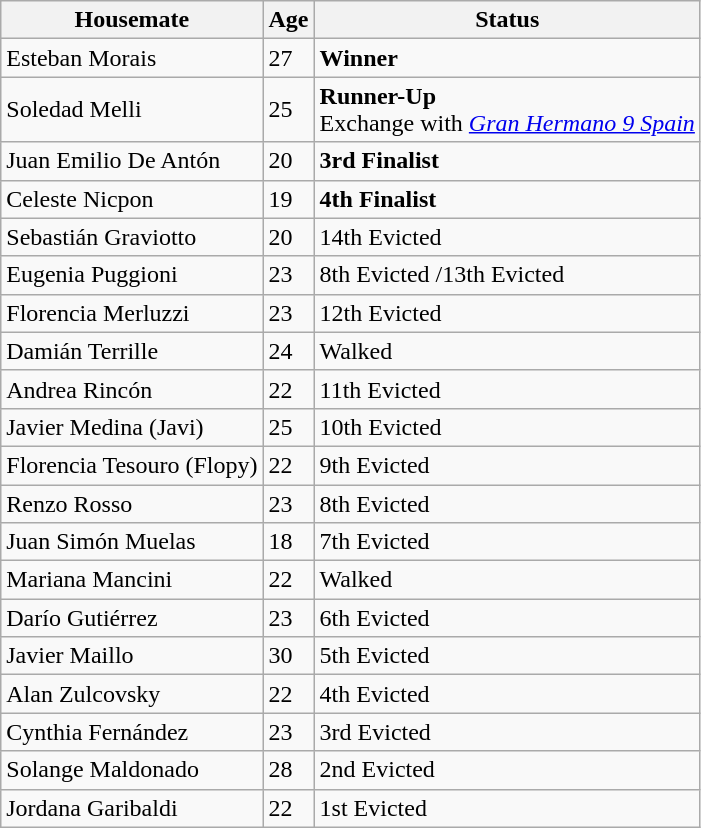<table class=wikitable>
<tr>
<th>Housemate</th>
<th>Age</th>
<th>Status</th>
</tr>
<tr>
<td>Esteban Morais</td>
<td>27</td>
<td><strong>Winner</strong></td>
</tr>
<tr>
<td>Soledad Melli</td>
<td>25</td>
<td><strong>Runner-Up</strong><br>Exchange with <em><a href='#'>Gran Hermano 9 Spain</a></em></td>
</tr>
<tr>
<td>Juan Emilio De Antón</td>
<td>20</td>
<td><strong>3rd Finalist</strong></td>
</tr>
<tr>
<td>Celeste Nicpon</td>
<td>19</td>
<td><strong>4th Finalist</strong></td>
</tr>
<tr>
<td>Sebastián Graviotto</td>
<td>20</td>
<td>14th Evicted</td>
</tr>
<tr>
<td>Eugenia Puggioni</td>
<td>23</td>
<td>8th Evicted /13th Evicted</td>
</tr>
<tr>
<td>Florencia Merluzzi</td>
<td>23</td>
<td>12th Evicted</td>
</tr>
<tr>
<td>Damián Terrille</td>
<td>24</td>
<td>Walked</td>
</tr>
<tr>
<td>Andrea Rincón</td>
<td>22</td>
<td>11th Evicted</td>
</tr>
<tr>
<td>Javier Medina (Javi)</td>
<td>25</td>
<td>10th Evicted</td>
</tr>
<tr>
<td>Florencia Tesouro (Flopy)</td>
<td>22</td>
<td>9th Evicted</td>
</tr>
<tr>
<td>Renzo Rosso</td>
<td>23</td>
<td>8th Evicted</td>
</tr>
<tr>
<td>Juan Simón Muelas</td>
<td>18</td>
<td>7th Evicted</td>
</tr>
<tr>
<td>Mariana Mancini</td>
<td>22</td>
<td>Walked</td>
</tr>
<tr>
<td>Darío Gutiérrez</td>
<td>23</td>
<td>6th Evicted</td>
</tr>
<tr>
<td>Javier Maillo</td>
<td>30</td>
<td>5th Evicted</td>
</tr>
<tr>
<td>Alan Zulcovsky</td>
<td>22</td>
<td>4th Evicted</td>
</tr>
<tr>
<td>Cynthia Fernández</td>
<td>23</td>
<td>3rd Evicted</td>
</tr>
<tr>
<td>Solange Maldonado</td>
<td>28</td>
<td>2nd Evicted</td>
</tr>
<tr>
<td>Jordana Garibaldi</td>
<td>22</td>
<td>1st Evicted</td>
</tr>
</table>
